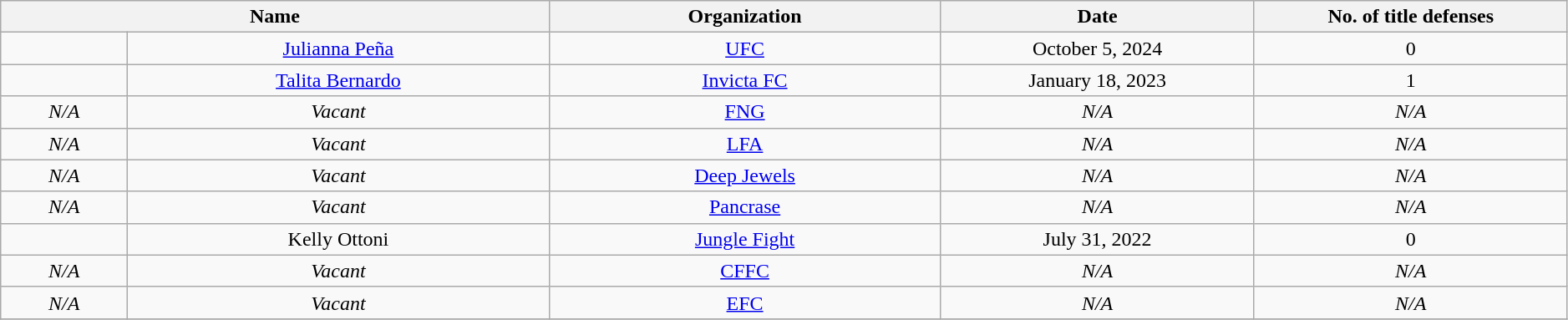<table class="wikitable" style="width:99%; text-align:center;">
<tr>
<th colspan="2" style="width:35%;">Name</th>
<th style="width:25%;">Organization</th>
<th width=20%>Date</th>
<th width=20%>No. of title defenses</th>
</tr>
<tr>
<td (fighter)><br></td>
<td><a href='#'>Julianna Peña</a></td>
<td><a href='#'>UFC</a></td>
<td>October 5, 2024</td>
<td>0</td>
</tr>
<tr>
<td (fighter)><br></td>
<td><a href='#'>Talita Bernardo</a></td>
<td><a href='#'>Invicta FC</a></td>
<td>January 18, 2023</td>
<td>1</td>
</tr>
<tr>
<td><em>N/A</em></td>
<td><em>Vacant</em></td>
<td><a href='#'>FNG</a></td>
<td><em>N/A</em></td>
<td><em>N/A</em></td>
</tr>
<tr>
<td><em>N/A</em></td>
<td><em>Vacant</em></td>
<td><a href='#'>LFA</a></td>
<td><em>N/A</em></td>
<td><em>N/A</em></td>
</tr>
<tr>
<td><em>N/A</em></td>
<td><em>Vacant</em></td>
<td><a href='#'>Deep Jewels</a></td>
<td><em>N/A</em></td>
<td><em>N/A</em></td>
</tr>
<tr>
<td><em>N/A</em></td>
<td><em>Vacant</em></td>
<td><a href='#'>Pancrase</a></td>
<td><em>N/A</em></td>
<td><em>N/A</em></td>
</tr>
<tr>
<td (fighter)><br></td>
<td>Kelly Ottoni</td>
<td><a href='#'>Jungle Fight</a></td>
<td>July 31, 2022</td>
<td>0</td>
</tr>
<tr>
<td><em>N/A</em></td>
<td><em>Vacant</em></td>
<td><a href='#'>CFFC</a></td>
<td><em>N/A</em></td>
<td><em>N/A</em></td>
</tr>
<tr>
<td><em>N/A</em></td>
<td><em>Vacant</em></td>
<td><a href='#'>EFC</a></td>
<td><em>N/A</em></td>
<td><em>N/A</em></td>
</tr>
<tr>
</tr>
</table>
